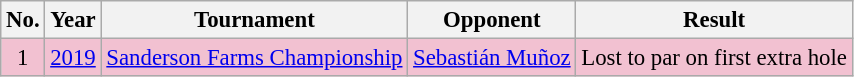<table class="wikitable" style="font-size:95%;">
<tr>
<th>No.</th>
<th>Year</th>
<th>Tournament</th>
<th>Opponent</th>
<th>Result</th>
</tr>
<tr style="background:#F2C1D1;">
<td align=center>1</td>
<td><a href='#'>2019</a></td>
<td><a href='#'>Sanderson Farms Championship</a></td>
<td> <a href='#'>Sebastián Muñoz</a></td>
<td>Lost to par on first extra hole</td>
</tr>
</table>
